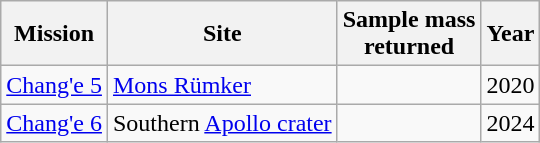<table class="wikitable floatright">
<tr>
<th>Mission</th>
<th>Site</th>
<th>Sample mass<br>returned</th>
<th>Year</th>
</tr>
<tr>
<td><a href='#'>Chang'e 5</a></td>
<td><a href='#'>Mons Rümker</a></td>
<td align="right"></td>
<td align="right">2020</td>
</tr>
<tr>
<td><a href='#'>Chang'e 6</a></td>
<td>Southern <a href='#'>Apollo crater</a></td>
<td align="right"></td>
<td>2024</td>
</tr>
</table>
